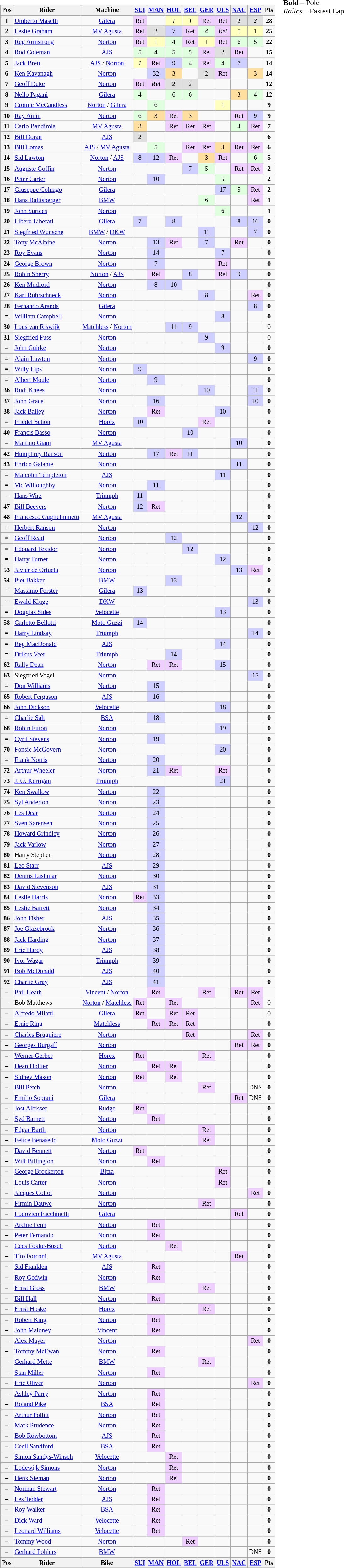<table>
<tr>
<td><br><table class="wikitable" style="font-size: 85%; text-align:center">
<tr valign="top">
<th valign="middle">Pos</th>
<th valign="middle">Rider</th>
<th valign="middle">Machine</th>
<th><a href='#'>SUI</a><br></th>
<th><a href='#'>MAN</a><br></th>
<th><a href='#'>HOL</a><br></th>
<th><a href='#'>BEL</a><br></th>
<th><a href='#'>GER</a><br></th>
<th><a href='#'>ULS</a><br></th>
<th><a href='#'>NAC</a><br></th>
<th><a href='#'>ESP</a><br></th>
<th valign="middle">Pts</th>
</tr>
<tr>
<th>1</th>
<td align="left"> <a href='#'>Umberto Masetti</a></td>
<td><a href='#'>Gilera</a></td>
<td style="background:#efcfff;">Ret</td>
<td></td>
<td style="background:#ffffbf;"><em>1</em></td>
<td style="background:#ffffbf;"><em>1</em></td>
<td style="background:#efcfff;">Ret</td>
<td style="background:#efcfff;">Ret</td>
<td style="background:#dfdfdf;">2</td>
<td style="background:#dfdfdf;"><strong><em>2</em></strong></td>
<td><strong>28</strong></td>
</tr>
<tr>
<th>2</th>
<td align="left"> <a href='#'>Leslie Graham</a></td>
<td><a href='#'>MV Agusta</a></td>
<td style="background:#efcfff;">Ret</td>
<td style="background:#dfdfdf;">2</td>
<td style="background:#cfcfff;">7</td>
<td style="background:#efcfff;">Ret</td>
<td style="background:#dfffdf;"><em>4</em></td>
<td style="background:#efcfff;"><em>Ret</em></td>
<td style="background:#ffffbf;"><em>1</em></td>
<td style="background:#ffffbf;">1</td>
<td><strong>25</strong></td>
</tr>
<tr>
<th>3</th>
<td align="left"> <a href='#'>Reg Armstrong</a></td>
<td><a href='#'>Norton</a></td>
<td style="background:#efcfff;">Ret</td>
<td style="background:#ffffbf;">1</td>
<td style="background:#dfffdf;">4</td>
<td style="background:#efcfff;">Ret</td>
<td style="background:#ffffbf;">1</td>
<td style="background:#efcfff;">Ret</td>
<td style="background:#dfffdf;">6</td>
<td style="background:#dfffdf;">5</td>
<td><strong>22</strong></td>
</tr>
<tr>
<th>4</th>
<td align="left"> <a href='#'>Rod Coleman</a></td>
<td><a href='#'>AJS</a></td>
<td style="background:#dfffdf;">5</td>
<td style="background:#dfffdf;">4</td>
<td style="background:#dfffdf;">5</td>
<td style="background:#dfffdf;">5</td>
<td style="background:#efcfff;">Ret</td>
<td style="background:#dfdfdf;">2</td>
<td style="background:#efcfff;">Ret</td>
<td></td>
<td><strong>15</strong></td>
</tr>
<tr>
<th>5</th>
<td align="left"> <a href='#'>Jack Brett</a></td>
<td><a href='#'>AJS</a> / <a href='#'>Norton</a></td>
<td style="background:#ffffbf;"><em>1</em></td>
<td style="background:#efcfff;">Ret</td>
<td style="background:#cfcfff;">9</td>
<td style="background:#dfffdf;">4</td>
<td style="background:#efcfff;">Ret</td>
<td style="background:#dfffdf;">4</td>
<td style="background:#cfcfff;">7</td>
<td></td>
<td><strong>14</strong></td>
</tr>
<tr>
<th>6</th>
<td align="left"> <a href='#'>Ken Kavanagh</a></td>
<td><a href='#'>Norton</a></td>
<td></td>
<td style="background:#cfcfff;">32</td>
<td style="background:#ffdf9f;">3</td>
<td></td>
<td style="background:#dfdfdf;">2</td>
<td style="background:#efcfff;">Ret</td>
<td></td>
<td style="background:#ffdf9f;">3</td>
<td><strong>14</strong></td>
</tr>
<tr>
<th>7</th>
<td align="left"> <a href='#'>Geoff Duke</a></td>
<td><a href='#'>Norton</a></td>
<td style="background:#efcfff;">Ret</td>
<td style="background:#efcfff;"><strong><em>Ret</em></strong></td>
<td style="background:#dfdfdf;">2</td>
<td style="background:#dfdfdf;">2</td>
<td></td>
<td></td>
<td></td>
<td></td>
<td><strong>12</strong></td>
</tr>
<tr>
<th>8</th>
<td align="left"> <a href='#'>Nello Pagani</a></td>
<td><a href='#'>Gilera</a></td>
<td style="background:#dfffdf;">4</td>
<td></td>
<td style="background:#dfffdf;">6</td>
<td style="background:#dfffdf;">6</td>
<td></td>
<td></td>
<td style="background:#ffdf9f;">3</td>
<td style="background:#dfffdf;">4</td>
<td><strong>12</strong></td>
</tr>
<tr>
<th>9</th>
<td align="left"> <a href='#'>Cromie McCandless</a></td>
<td><a href='#'>Norton</a> / <a href='#'>Gilera</a></td>
<td></td>
<td style="background:#dfffdf;">6</td>
<td></td>
<td></td>
<td></td>
<td style="background:#ffffbf;">1</td>
<td></td>
<td></td>
<td><strong>9</strong></td>
</tr>
<tr>
<th>10</th>
<td align="left"> <a href='#'>Ray Amm</a></td>
<td><a href='#'>Norton</a></td>
<td style="background:#dfffdf;">6</td>
<td style="background:#ffdf9f;">3</td>
<td style="background:#efcfff;">Ret</td>
<td style="background:#ffdf9f;">3</td>
<td></td>
<td></td>
<td style="background:#efcfff;">Ret</td>
<td style="background:#cfcfff;">9</td>
<td><strong>9</strong></td>
</tr>
<tr>
<th>11</th>
<td align="left"> <a href='#'>Carlo Bandirola</a></td>
<td><a href='#'>MV Agusta</a></td>
<td style="background:#ffdf9f;">3</td>
<td></td>
<td style="background:#efcfff;">Ret</td>
<td style="background:#efcfff;">Ret</td>
<td style="background:#efcfff;">Ret</td>
<td></td>
<td style="background:#dfffdf;">4</td>
<td style="background:#efcfff;">Ret</td>
<td><strong>7</strong></td>
</tr>
<tr>
<th>12</th>
<td align="left"> <a href='#'>Bill Doran</a></td>
<td><a href='#'>AJS</a></td>
<td style="background:#dfdfdf;">2</td>
<td></td>
<td></td>
<td></td>
<td></td>
<td></td>
<td></td>
<td></td>
<td><strong>6</strong></td>
</tr>
<tr>
<th>13</th>
<td align="left"> <a href='#'>Bill Lomas</a></td>
<td><a href='#'>AJS</a> / <a href='#'>MV Agusta</a></td>
<td></td>
<td style="background:#dfffdf;">5</td>
<td></td>
<td style="background:#efcfff;">Ret</td>
<td style="background:#efcfff;">Ret</td>
<td style="background:#ffdf9f;">3</td>
<td style="background:#efcfff;">Ret</td>
<td style="background:#efcfff;">Ret</td>
<td><strong>6</strong></td>
</tr>
<tr>
<th>14</th>
<td align="left"> <a href='#'>Sid Lawton</a></td>
<td><a href='#'>Norton</a> / <a href='#'>AJS</a></td>
<td style="background:#cfcfff;">8</td>
<td style="background:#cfcfff;">12</td>
<td style="background:#efcfff;">Ret</td>
<td></td>
<td style="background:#ffdf9f;">3</td>
<td style="background:#efcfff;">Ret</td>
<td></td>
<td style="background:#dfffdf;">6</td>
<td><strong>5</strong></td>
</tr>
<tr>
<th>15</th>
<td align="left"> <a href='#'>Auguste Goffin</a></td>
<td><a href='#'>Norton</a></td>
<td></td>
<td></td>
<td></td>
<td style="background:#cfcfff;">7</td>
<td style="background:#dfffdf;">5</td>
<td></td>
<td style="background:#efcfff;">Ret</td>
<td style="background:#efcfff;">Ret</td>
<td><strong>2</strong></td>
</tr>
<tr>
<th>16</th>
<td align="left"> <a href='#'>Peter Carter</a></td>
<td><a href='#'>Norton</a></td>
<td></td>
<td style="background:#cfcfff;">10</td>
<td></td>
<td></td>
<td></td>
<td style="background:#dfffdf;">5</td>
<td></td>
<td></td>
<td><strong>2</strong></td>
</tr>
<tr>
<th>17</th>
<td align="left"> <a href='#'>Giuseppe Colnago</a></td>
<td><a href='#'>Gilera</a></td>
<td></td>
<td></td>
<td></td>
<td></td>
<td></td>
<td style="background:#cfcfff;">17</td>
<td style="background:#dfffdf;">5</td>
<td style="background:#efcfff;">Ret</td>
<td><strong>2</strong></td>
</tr>
<tr>
<th>18</th>
<td align="left"> <a href='#'>Hans Baltisberger</a></td>
<td><a href='#'>BMW</a></td>
<td></td>
<td></td>
<td></td>
<td></td>
<td style="background:#dfffdf;">6</td>
<td></td>
<td></td>
<td style="background:#efcfff;">Ret</td>
<td><strong>1</strong></td>
</tr>
<tr>
<th>19</th>
<td align="left"> <a href='#'>John Surtees</a></td>
<td><a href='#'>Norton</a></td>
<td></td>
<td></td>
<td></td>
<td></td>
<td></td>
<td style="background:#dfffdf;">6</td>
<td></td>
<td></td>
<td><strong>1</strong></td>
</tr>
<tr>
<th>20</th>
<td align="left"> <a href='#'>Libero Liberati</a></td>
<td><a href='#'>Gilera</a></td>
<td style="background:#cfcfff;">7</td>
<td></td>
<td style="background:#cfcfff;">8</td>
<td></td>
<td></td>
<td></td>
<td style="background:#cfcfff;">8</td>
<td style="background:#cfcfff;">16</td>
<td><strong>0</strong></td>
</tr>
<tr>
<th>21</th>
<td align="left"> <a href='#'>Siegfried Wünsche</a></td>
<td><a href='#'>BMW</a> / <a href='#'>DKW</a></td>
<td></td>
<td></td>
<td></td>
<td></td>
<td style="background:#cfcfff;">11</td>
<td></td>
<td></td>
<td style="background:#cfcfff;">7</td>
<td><strong>0</strong></td>
</tr>
<tr>
<th>22</th>
<td align="left"> <a href='#'>Tony McAlpine</a></td>
<td><a href='#'>Norton</a></td>
<td></td>
<td style="background:#cfcfff;">13</td>
<td style="background:#efcfff;">Ret</td>
<td></td>
<td style="background:#cfcfff;">7</td>
<td></td>
<td style="background:#efcfff;">Ret</td>
<td></td>
<td><strong>0</strong></td>
</tr>
<tr>
<th>23</th>
<td align="left"> <a href='#'>Roy Evans</a></td>
<td><a href='#'>Norton</a></td>
<td></td>
<td style="background:#cfcfff;">14</td>
<td></td>
<td></td>
<td></td>
<td style="background:#cfcfff;">7</td>
<td></td>
<td></td>
<td><strong>0</strong></td>
</tr>
<tr>
<th>24</th>
<td align="left"> <a href='#'>George Brown</a></td>
<td><a href='#'>Norton</a></td>
<td></td>
<td style="background:#cfcfff;">7</td>
<td></td>
<td></td>
<td></td>
<td style="background:#efcfff;">Ret</td>
<td></td>
<td></td>
<td><strong>0</strong></td>
</tr>
<tr>
<th>25</th>
<td align="left"> <a href='#'>Robin Sherry</a></td>
<td><a href='#'>Norton</a> / <a href='#'>AJS</a></td>
<td></td>
<td style="background:#efcfff;">Ret</td>
<td></td>
<td style="background:#cfcfff;">8</td>
<td></td>
<td style="background:#efcfff;">Ret</td>
<td style="background:#cfcfff;">9</td>
<td></td>
<td><strong>0</strong></td>
</tr>
<tr>
<th>26</th>
<td align="left"> <a href='#'>Ken Mudford</a></td>
<td><a href='#'>Norton</a></td>
<td></td>
<td style="background:#cfcfff;">8</td>
<td style="background:#cfcfff;">10</td>
<td></td>
<td></td>
<td></td>
<td></td>
<td></td>
<td><strong>0</strong></td>
</tr>
<tr>
<th>27</th>
<td align="left"> <a href='#'>Karl Rührschneck</a></td>
<td><a href='#'>Norton</a></td>
<td></td>
<td></td>
<td></td>
<td></td>
<td style="background:#cfcfff;">8</td>
<td></td>
<td></td>
<td style="background:#efcfff;">Ret</td>
<td><strong>0</strong></td>
</tr>
<tr>
<th>28</th>
<td align="left"> <a href='#'>Fernando Aranda</a></td>
<td><a href='#'>Gilera</a></td>
<td></td>
<td></td>
<td></td>
<td></td>
<td></td>
<td></td>
<td></td>
<td style="background:#cfcfff;">8</td>
<td><strong>0</strong></td>
</tr>
<tr>
<th>=</th>
<td align="left"> <a href='#'>William Campbell</a></td>
<td><a href='#'>Norton</a></td>
<td></td>
<td></td>
<td></td>
<td></td>
<td></td>
<td style="background:#cfcfff;">8</td>
<td></td>
<td></td>
<td><strong>0</strong></td>
</tr>
<tr>
<th>30</th>
<td align="left"> <a href='#'>Lous van Riswijk</a></td>
<td><a href='#'>Matchless</a> / <a href='#'>Norton</a></td>
<td></td>
<td></td>
<td style="background:#cfcfff;">11</td>
<td style="background:#cfcfff;">9</td>
<td></td>
<td></td>
<td></td>
<td></td>
<td>0</td>
</tr>
<tr>
<th>31</th>
<td align="left"> <a href='#'>Siegfried Fuss</a></td>
<td><a href='#'>Norton</a></td>
<td></td>
<td></td>
<td></td>
<td></td>
<td style="background:#cfcfff;">9</td>
<td></td>
<td></td>
<td></td>
<td>0</td>
</tr>
<tr>
<th>=</th>
<td align="left"> <a href='#'>John Guirke</a></td>
<td><a href='#'>Norton</a></td>
<td></td>
<td></td>
<td></td>
<td></td>
<td></td>
<td style="background:#cfcfff;">9</td>
<td></td>
<td></td>
<td><strong>0</strong></td>
</tr>
<tr>
<th>=</th>
<td align="left"> <a href='#'>Alain Lawton</a></td>
<td><a href='#'>Norton</a></td>
<td></td>
<td></td>
<td></td>
<td></td>
<td></td>
<td></td>
<td></td>
<td style="background:#cfcfff;">9</td>
<td><strong>0</strong></td>
</tr>
<tr>
<th>=</th>
<td align="left"> <a href='#'>Willy Lips</a></td>
<td><a href='#'>Norton</a></td>
<td style="background:#cfcfff;">9</td>
<td></td>
<td></td>
<td></td>
<td></td>
<td></td>
<td></td>
<td></td>
<td><strong>0</strong></td>
</tr>
<tr>
<th>=</th>
<td align="left"> <a href='#'>Albert Moule</a></td>
<td><a href='#'>Norton</a></td>
<td></td>
<td style="background:#cfcfff;">9</td>
<td></td>
<td></td>
<td></td>
<td></td>
<td></td>
<td></td>
<td><strong>0</strong></td>
</tr>
<tr>
<th>36</th>
<td align="left"> <a href='#'>Rudi Knees</a></td>
<td><a href='#'>Norton</a></td>
<td></td>
<td></td>
<td></td>
<td></td>
<td style="background:#cfcfff;">10</td>
<td></td>
<td></td>
<td style="background:#cfcfff;">11</td>
<td><strong>0</strong></td>
</tr>
<tr>
<th>37</th>
<td align="left"> <a href='#'>John Grace</a></td>
<td><a href='#'>Norton</a></td>
<td></td>
<td style="background:#cfcfff;">16</td>
<td></td>
<td></td>
<td></td>
<td></td>
<td></td>
<td style="background:#cfcfff;">10</td>
<td><strong>0</strong></td>
</tr>
<tr>
<th>38</th>
<td align="left"> <a href='#'>Jack Bailey</a></td>
<td><a href='#'>Norton</a></td>
<td></td>
<td style="background:#efcfff;">Ret</td>
<td></td>
<td></td>
<td></td>
<td style="background:#cfcfff;">10</td>
<td></td>
<td></td>
<td><strong>0</strong></td>
</tr>
<tr>
<th>=</th>
<td align="left"> <a href='#'>Friedel Schön</a></td>
<td><a href='#'>Horex</a></td>
<td style="background:#cfcfff;">10</td>
<td></td>
<td></td>
<td></td>
<td style="background:#efcfff;">Ret</td>
<td></td>
<td></td>
<td></td>
<td><strong>0</strong></td>
</tr>
<tr>
<th>40</th>
<td align="left"> <a href='#'>Francis Basso</a></td>
<td><a href='#'>Norton</a></td>
<td></td>
<td></td>
<td></td>
<td style="background:#cfcfff;">10</td>
<td></td>
<td></td>
<td></td>
<td></td>
<td><strong>0</strong></td>
</tr>
<tr>
<th>=</th>
<td align="left"> <a href='#'>Martino Giani</a></td>
<td><a href='#'>MV Agusta</a></td>
<td></td>
<td></td>
<td></td>
<td></td>
<td></td>
<td></td>
<td style="background:#cfcfff;">10</td>
<td></td>
<td><strong>0</strong></td>
</tr>
<tr>
<th>42</th>
<td align="left"> <a href='#'>Humphrey Ranson</a></td>
<td><a href='#'>Norton</a></td>
<td></td>
<td style="background:#cfcfff;">17</td>
<td style="background:#efcfff;">Ret</td>
<td style="background:#cfcfff;">11</td>
<td></td>
<td></td>
<td></td>
<td></td>
<td><strong>0</strong></td>
</tr>
<tr>
<th>43</th>
<td align="left"> <a href='#'>Enrico Galante</a></td>
<td><a href='#'>Norton</a></td>
<td></td>
<td></td>
<td></td>
<td></td>
<td></td>
<td></td>
<td style="background:#cfcfff;">11</td>
<td></td>
<td><strong>0</strong></td>
</tr>
<tr>
<th>=</th>
<td align="left"> <a href='#'>Malcolm Templeton</a></td>
<td><a href='#'>AJS</a></td>
<td></td>
<td></td>
<td></td>
<td></td>
<td></td>
<td style="background:#cfcfff;">11</td>
<td></td>
<td></td>
<td><strong>0</strong></td>
</tr>
<tr>
<th>=</th>
<td align="left"> <a href='#'>Vic Willoughby</a></td>
<td><a href='#'>Norton</a></td>
<td></td>
<td style="background:#cfcfff;">11</td>
<td></td>
<td></td>
<td></td>
<td></td>
<td></td>
<td></td>
<td><strong>0</strong></td>
</tr>
<tr>
<th>=</th>
<td align="left"> <a href='#'>Hans Wirz</a></td>
<td><a href='#'>Triumph</a></td>
<td style="background:#cfcfff;">11</td>
<td></td>
<td></td>
<td></td>
<td></td>
<td></td>
<td></td>
<td></td>
<td><strong>0</strong></td>
</tr>
<tr>
<th>47</th>
<td align="left"> <a href='#'>Bill Beevers</a></td>
<td><a href='#'>Norton</a></td>
<td style="background:#cfcfff;">12</td>
<td style="background:#efcfff;">Ret</td>
<td></td>
<td></td>
<td></td>
<td></td>
<td></td>
<td></td>
<td><strong>0</strong></td>
</tr>
<tr>
<th>48</th>
<td align="left"> <a href='#'>Francesco Guglielminetti</a></td>
<td><a href='#'>MV Agusta</a></td>
<td></td>
<td></td>
<td></td>
<td></td>
<td></td>
<td></td>
<td style="background:#cfcfff;">12</td>
<td></td>
<td><strong>0</strong></td>
</tr>
<tr>
<th>=</th>
<td align="left"> <a href='#'>Herbert Ranson</a></td>
<td><a href='#'>Norton</a></td>
<td></td>
<td></td>
<td></td>
<td></td>
<td></td>
<td></td>
<td></td>
<td style="background:#cfcfff;">12</td>
<td><strong>0</strong></td>
</tr>
<tr>
<th>=</th>
<td align="left"> <a href='#'>Geoff Read</a></td>
<td><a href='#'>Norton</a></td>
<td></td>
<td></td>
<td style="background:#cfcfff;">12</td>
<td></td>
<td></td>
<td></td>
<td></td>
<td></td>
<td><strong>0</strong></td>
</tr>
<tr>
<th>=</th>
<td align="left"> <a href='#'>Edouard Texidor</a></td>
<td><a href='#'>Norton</a></td>
<td></td>
<td></td>
<td></td>
<td style="background:#cfcfff;">12</td>
<td></td>
<td></td>
<td></td>
<td></td>
<td><strong>0</strong></td>
</tr>
<tr>
<th>=</th>
<td align="left"> <a href='#'>Harry Turner</a></td>
<td><a href='#'>Norton</a></td>
<td></td>
<td></td>
<td></td>
<td></td>
<td></td>
<td style="background:#cfcfff;">12</td>
<td></td>
<td></td>
<td><strong>0</strong></td>
</tr>
<tr>
<th>53</th>
<td align="left"> <a href='#'>Javier de Ortueta</a></td>
<td><a href='#'>Norton</a></td>
<td></td>
<td></td>
<td></td>
<td></td>
<td></td>
<td></td>
<td style="background:#cfcfff;">13</td>
<td style="background:#efcfff;">Ret</td>
<td><strong>0</strong></td>
</tr>
<tr>
<th>54</th>
<td align="left"> <a href='#'>Piet Bakker</a></td>
<td><a href='#'>BMW</a></td>
<td></td>
<td></td>
<td style="background:#cfcfff;">13</td>
<td></td>
<td></td>
<td></td>
<td></td>
<td></td>
<td><strong>0</strong></td>
</tr>
<tr>
<th>=</th>
<td align="left"> <a href='#'>Massimo Forster</a></td>
<td><a href='#'>Gilera</a></td>
<td style="background:#cfcfff;">13</td>
<td></td>
<td></td>
<td></td>
<td></td>
<td></td>
<td></td>
<td></td>
<td><strong>0</strong></td>
</tr>
<tr>
<th>=</th>
<td align="left"> <a href='#'>Ewald Kluge</a></td>
<td><a href='#'>DKW</a></td>
<td></td>
<td></td>
<td></td>
<td></td>
<td></td>
<td></td>
<td></td>
<td style="background:#cfcfff;">13</td>
<td><strong>0</strong></td>
</tr>
<tr>
<th>=</th>
<td align="left"> <a href='#'>Douglas Sides</a></td>
<td><a href='#'>Velocette</a></td>
<td></td>
<td></td>
<td></td>
<td></td>
<td></td>
<td style="background:#cfcfff;">13</td>
<td></td>
<td></td>
<td><strong>0</strong></td>
</tr>
<tr>
<th>58</th>
<td align="left"> <a href='#'>Carletto Bellotti</a></td>
<td><a href='#'>Moto Guzzi</a></td>
<td style="background:#cfcfff;">14</td>
<td></td>
<td></td>
<td></td>
<td></td>
<td></td>
<td></td>
<td></td>
<td><strong>0</strong></td>
</tr>
<tr>
<th>=</th>
<td align="left"> <a href='#'>Harry Lindsay</a></td>
<td><a href='#'>Triumph</a></td>
<td></td>
<td></td>
<td></td>
<td></td>
<td></td>
<td></td>
<td></td>
<td style="background:#cfcfff;">14</td>
<td><strong>0</strong></td>
</tr>
<tr>
<th>=</th>
<td align="left"> <a href='#'>Reg MacDonald</a></td>
<td><a href='#'>AJS</a></td>
<td></td>
<td></td>
<td></td>
<td></td>
<td></td>
<td style="background:#cfcfff;">14</td>
<td></td>
<td></td>
<td><strong>0</strong></td>
</tr>
<tr>
<th>=</th>
<td align="left"> <a href='#'>Drikus Veer</a></td>
<td><a href='#'>Triumph</a></td>
<td></td>
<td></td>
<td style="background:#cfcfff;">14</td>
<td></td>
<td></td>
<td></td>
<td></td>
<td></td>
<td><strong>0</strong></td>
</tr>
<tr>
<th>62</th>
<td align="left"> <a href='#'>Rally Dean</a></td>
<td><a href='#'>Norton</a></td>
<td></td>
<td style="background:#efcfff;">Ret</td>
<td style="background:#efcfff;">Ret</td>
<td></td>
<td></td>
<td style="background:#cfcfff;">15</td>
<td></td>
<td></td>
<td><strong>0</strong></td>
</tr>
<tr>
<th>63</th>
<td align="left"> Siegfried Vogel</td>
<td><a href='#'>Norton</a></td>
<td></td>
<td></td>
<td></td>
<td></td>
<td></td>
<td></td>
<td></td>
<td style="background:#cfcfff;">15</td>
<td><strong>0</strong></td>
</tr>
<tr>
<th>=</th>
<td align="left"> <a href='#'>Don Williams</a></td>
<td><a href='#'>Norton</a></td>
<td></td>
<td style="background:#cfcfff;">15</td>
<td></td>
<td></td>
<td></td>
<td></td>
<td></td>
<td></td>
<td><strong>0</strong></td>
</tr>
<tr>
<th>65</th>
<td align="left"> <a href='#'>Robert Ferguson</a></td>
<td><a href='#'>AJS</a></td>
<td></td>
<td style="background:#cfcfff;">16</td>
<td></td>
<td></td>
<td></td>
<td></td>
<td></td>
<td></td>
<td><strong>0</strong></td>
</tr>
<tr>
<th>66</th>
<td align="left"> <a href='#'>John Dickson</a></td>
<td><a href='#'>Velocette</a></td>
<td></td>
<td></td>
<td></td>
<td></td>
<td></td>
<td style="background:#cfcfff;">18</td>
<td></td>
<td></td>
<td><strong>0</strong></td>
</tr>
<tr>
<th>=</th>
<td align="left"> <a href='#'>Charlie Salt</a></td>
<td><a href='#'>BSA</a></td>
<td></td>
<td style="background:#cfcfff;">18</td>
<td></td>
<td></td>
<td></td>
<td></td>
<td></td>
<td></td>
<td><strong>0</strong></td>
</tr>
<tr>
<th>68</th>
<td align="left"> <a href='#'>Robin Fitton</a></td>
<td><a href='#'>Norton</a></td>
<td></td>
<td></td>
<td></td>
<td></td>
<td></td>
<td style="background:#cfcfff;">19</td>
<td></td>
<td></td>
<td><strong>0</strong></td>
</tr>
<tr>
<th>=</th>
<td align="left"> <a href='#'>Cyril Stevens</a></td>
<td><a href='#'>Norton</a></td>
<td></td>
<td style="background:#cfcfff;">19</td>
<td></td>
<td></td>
<td></td>
<td></td>
<td></td>
<td></td>
<td><strong>0</strong></td>
</tr>
<tr>
<th>70</th>
<td align="left"> <a href='#'>Fonsie McGovern</a></td>
<td><a href='#'>Norton</a></td>
<td></td>
<td></td>
<td></td>
<td></td>
<td></td>
<td style="background:#cfcfff;">20</td>
<td></td>
<td></td>
<td><strong>0</strong></td>
</tr>
<tr>
<th>=</th>
<td align="left"> <a href='#'>Frank Norris</a></td>
<td><a href='#'>Norton</a></td>
<td></td>
<td style="background:#cfcfff;">20</td>
<td></td>
<td></td>
<td></td>
<td></td>
<td></td>
<td></td>
<td><strong>0</strong></td>
</tr>
<tr>
<th>72</th>
<td align="left"> <a href='#'>Arthur Wheeler</a></td>
<td><a href='#'>Norton</a></td>
<td></td>
<td style="background:#cfcfff;">21</td>
<td style="background:#efcfff;">Ret</td>
<td></td>
<td></td>
<td style="background:#efcfff;">Ret</td>
<td></td>
<td></td>
<td><strong>0</strong></td>
</tr>
<tr>
<th>73</th>
<td align="left"> <a href='#'>J. O. Kerrigan</a></td>
<td><a href='#'>Triumph</a></td>
<td></td>
<td></td>
<td></td>
<td></td>
<td></td>
<td style="background:#cfcfff;">21</td>
<td></td>
<td></td>
<td><strong>0</strong></td>
</tr>
<tr>
<th>74</th>
<td align="left"> <a href='#'>Ken Swallow</a></td>
<td><a href='#'>Norton</a></td>
<td></td>
<td style="background:#cfcfff;">22</td>
<td></td>
<td></td>
<td></td>
<td></td>
<td></td>
<td></td>
<td><strong>0</strong></td>
</tr>
<tr>
<th>75</th>
<td align="left"> <a href='#'>Syl Anderton</a></td>
<td><a href='#'>Norton</a></td>
<td></td>
<td style="background:#cfcfff;">23</td>
<td></td>
<td></td>
<td></td>
<td></td>
<td></td>
<td></td>
<td><strong>0</strong></td>
</tr>
<tr>
<th>76</th>
<td align="left"> <a href='#'>Les Dear</a></td>
<td><a href='#'>Norton</a></td>
<td></td>
<td style="background:#cfcfff;">24</td>
<td></td>
<td></td>
<td></td>
<td></td>
<td></td>
<td></td>
<td><strong>0</strong></td>
</tr>
<tr>
<th>77</th>
<td align="left"> <a href='#'>Sven Sørensen</a></td>
<td><a href='#'>Norton</a></td>
<td></td>
<td style="background:#cfcfff;">25</td>
<td></td>
<td></td>
<td></td>
<td></td>
<td></td>
<td></td>
<td><strong>0</strong></td>
</tr>
<tr>
<th>78</th>
<td align="left"> <a href='#'>Howard Grindley</a></td>
<td><a href='#'>Norton</a></td>
<td></td>
<td style="background:#cfcfff;">26</td>
<td></td>
<td></td>
<td></td>
<td></td>
<td></td>
<td></td>
<td><strong>0</strong></td>
</tr>
<tr>
<th>79</th>
<td align="left"> <a href='#'>Jack Varlow</a></td>
<td><a href='#'>Norton</a></td>
<td></td>
<td style="background:#cfcfff;">27</td>
<td></td>
<td></td>
<td></td>
<td></td>
<td></td>
<td></td>
<td><strong>0</strong></td>
</tr>
<tr>
<th>80</th>
<td align="left"> Harry Stephen</td>
<td><a href='#'>Norton</a></td>
<td></td>
<td style="background:#cfcfff;">28</td>
<td></td>
<td></td>
<td></td>
<td></td>
<td></td>
<td></td>
<td><strong>0</strong></td>
</tr>
<tr>
<th>81</th>
<td align="left"> <a href='#'>Leo Starr</a></td>
<td><a href='#'>AJS</a></td>
<td></td>
<td style="background:#cfcfff;">29</td>
<td></td>
<td></td>
<td></td>
<td></td>
<td></td>
<td></td>
<td><strong>0</strong></td>
</tr>
<tr>
<th>82</th>
<td align="left"> <a href='#'>Dennis Lashmar</a></td>
<td><a href='#'>Norton</a></td>
<td></td>
<td style="background:#cfcfff;">30</td>
<td></td>
<td></td>
<td></td>
<td></td>
<td></td>
<td></td>
<td><strong>0</strong></td>
</tr>
<tr>
<th>83</th>
<td align="left"> <a href='#'>David Stevenson</a></td>
<td><a href='#'>AJS</a></td>
<td></td>
<td style="background:#cfcfff;">31</td>
<td></td>
<td></td>
<td></td>
<td></td>
<td></td>
<td></td>
<td><strong>0</strong></td>
</tr>
<tr>
<th>84</th>
<td align="left"> <a href='#'>Leslie Harris</a></td>
<td><a href='#'>Norton</a></td>
<td style="background:#efcfff;">Ret</td>
<td style="background:#cfcfff;">33</td>
<td></td>
<td></td>
<td></td>
<td></td>
<td></td>
<td></td>
<td><strong>0</strong></td>
</tr>
<tr>
<th>85</th>
<td align="left"> <a href='#'>Leslie Barrett</a></td>
<td><a href='#'>Norton</a></td>
<td></td>
<td style="background:#cfcfff;">34</td>
<td></td>
<td></td>
<td></td>
<td></td>
<td></td>
<td></td>
<td><strong>0</strong></td>
</tr>
<tr>
<th>86</th>
<td align="left"> <a href='#'>John Fisher</a></td>
<td><a href='#'>AJS</a></td>
<td></td>
<td style="background:#cfcfff;">35</td>
<td></td>
<td></td>
<td></td>
<td></td>
<td></td>
<td></td>
<td><strong>0</strong></td>
</tr>
<tr>
<th>87</th>
<td align="left"> <a href='#'>Joe Glazebrook</a></td>
<td><a href='#'>Norton</a></td>
<td></td>
<td style="background:#cfcfff;">36</td>
<td></td>
<td></td>
<td></td>
<td></td>
<td></td>
<td></td>
<td><strong>0</strong></td>
</tr>
<tr>
<th>88</th>
<td align="left"> <a href='#'>Jack Harding</a></td>
<td><a href='#'>Norton</a></td>
<td></td>
<td style="background:#cfcfff;">37</td>
<td></td>
<td></td>
<td></td>
<td></td>
<td></td>
<td></td>
<td><strong>0</strong></td>
</tr>
<tr>
<th>89</th>
<td align="left"> <a href='#'>Eric Hardy</a></td>
<td><a href='#'>AJS</a></td>
<td></td>
<td style="background:#cfcfff;">38</td>
<td></td>
<td></td>
<td></td>
<td></td>
<td></td>
<td></td>
<td><strong>0</strong></td>
</tr>
<tr>
<th>90</th>
<td align="left"> <a href='#'>Ivor Wagar</a></td>
<td><a href='#'>Triumph</a></td>
<td></td>
<td style="background:#cfcfff;">39</td>
<td></td>
<td></td>
<td></td>
<td></td>
<td></td>
<td></td>
<td><strong>0</strong></td>
</tr>
<tr>
<th>91</th>
<td align="left"> <a href='#'>Bob McDonald</a></td>
<td><a href='#'>AJS</a></td>
<td></td>
<td style="background:#cfcfff;">40</td>
<td></td>
<td></td>
<td></td>
<td></td>
<td></td>
<td></td>
<td><strong>0</strong></td>
</tr>
<tr>
<th>92</th>
<td align="left"> <a href='#'>Charlie Gray</a></td>
<td><a href='#'>AJS</a></td>
<td></td>
<td style="background:#cfcfff;">41</td>
<td></td>
<td></td>
<td></td>
<td></td>
<td></td>
<td></td>
<td><strong>0</strong></td>
</tr>
<tr>
<th>–</th>
<td align="left"> <a href='#'>Phil Heath</a></td>
<td><a href='#'>Vincent</a> / <a href='#'>Norton</a></td>
<td></td>
<td style="background:#efcfff;">Ret</td>
<td></td>
<td></td>
<td style="background:#efcfff;">Ret</td>
<td></td>
<td style="background:#efcfff;">Ret</td>
<td style="background:#efcfff;">Ret</td>
</tr>
<tr>
<th>–</th>
<td align="left"> Bob Matthews</td>
<td><a href='#'>Norton</a> / <a href='#'>Matchless</a></td>
<td style="background:#efcfff;">Ret</td>
<td></td>
<td style="background:#efcfff;">Ret</td>
<td></td>
<td></td>
<td></td>
<td></td>
<td style="background:#efcfff;">Ret</td>
<td>0</td>
</tr>
<tr>
<th>–</th>
<td align="left"> <a href='#'>Alfredo Milani</a></td>
<td><a href='#'>Gilera</a></td>
<td style="background:#efcfff;">Ret</td>
<td></td>
<td style="background:#efcfff;">Ret</td>
<td style="background:#efcfff;">Ret</td>
<td></td>
<td></td>
<td></td>
<td></td>
<td>0</td>
</tr>
<tr>
<th>–</th>
<td align="left"> <a href='#'>Ernie Ring</a></td>
<td><a href='#'>Matchless</a></td>
<td></td>
<td style="background:#efcfff;">Ret</td>
<td style="background:#efcfff;">Ret</td>
<td style="background:#efcfff;">Ret</td>
<td></td>
<td></td>
<td></td>
<td></td>
<td><strong>0</strong></td>
</tr>
<tr>
<th>–</th>
<td align="left"> <a href='#'>Charles Bruguiere</a></td>
<td><a href='#'>Norton</a></td>
<td></td>
<td></td>
<td></td>
<td style="background:#efcfff;">Ret</td>
<td></td>
<td></td>
<td></td>
<td style="background:#efcfff;">Ret</td>
<td><strong>0</strong></td>
</tr>
<tr>
<th>–</th>
<td align="left"> <a href='#'>Georges Burgaff</a></td>
<td><a href='#'>Norton</a></td>
<td></td>
<td></td>
<td></td>
<td></td>
<td></td>
<td></td>
<td style="background:#efcfff;">Ret</td>
<td style="background:#efcfff;">Ret</td>
<td><strong>0</strong></td>
</tr>
<tr>
<th>–</th>
<td align="left"> <a href='#'>Werner Gerber</a></td>
<td><a href='#'>Horex</a></td>
<td style="background:#efcfff;">Ret</td>
<td></td>
<td></td>
<td></td>
<td style="background:#efcfff;">Ret</td>
<td></td>
<td></td>
<td></td>
<td><strong>0</strong></td>
</tr>
<tr>
<th>–</th>
<td align="left"> <a href='#'>Dean Hollier</a></td>
<td><a href='#'>Norton</a></td>
<td></td>
<td style="background:#efcfff;">Ret</td>
<td style="background:#efcfff;">Ret</td>
<td></td>
<td></td>
<td></td>
<td></td>
<td></td>
<td><strong>0</strong></td>
</tr>
<tr>
<th>–</th>
<td align="left"> <a href='#'>Sidney Mason</a></td>
<td><a href='#'>Norton</a></td>
<td style="background:#efcfff;">Ret</td>
<td></td>
<td style="background:#efcfff;">Ret</td>
<td></td>
<td></td>
<td></td>
<td></td>
<td></td>
<td><strong>0</strong></td>
</tr>
<tr>
<th>–</th>
<td align="left"> <a href='#'>Bill Petch</a></td>
<td><a href='#'>Norton</a></td>
<td></td>
<td></td>
<td></td>
<td></td>
<td style="background:#efcfff;">Ret</td>
<td></td>
<td></td>
<td>DNS</td>
<td><strong>0</strong></td>
</tr>
<tr>
<th>–</th>
<td align="left"> <a href='#'>Emilio Soprani</a></td>
<td><a href='#'>Gilera</a></td>
<td></td>
<td></td>
<td></td>
<td></td>
<td></td>
<td></td>
<td style="background:#efcfff;">Ret</td>
<td>DNS</td>
<td><strong>0</strong></td>
</tr>
<tr>
<th>–</th>
<td align="left"> <a href='#'>Jost Albisser</a></td>
<td><a href='#'>Rudge</a></td>
<td style="background:#efcfff;">Ret</td>
<td></td>
<td></td>
<td></td>
<td></td>
<td></td>
<td></td>
<td></td>
<td><strong>0</strong></td>
</tr>
<tr>
<th>–</th>
<td align="left"> <a href='#'>Syd Barnett</a></td>
<td><a href='#'>Norton</a></td>
<td></td>
<td style="background:#efcfff;">Ret</td>
<td></td>
<td></td>
<td></td>
<td></td>
<td></td>
<td></td>
<td><strong>0</strong></td>
</tr>
<tr>
<th>–</th>
<td align="left"> <a href='#'>Edgar Barth</a></td>
<td><a href='#'>Norton</a></td>
<td></td>
<td></td>
<td></td>
<td></td>
<td style="background:#efcfff;">Ret</td>
<td></td>
<td></td>
<td></td>
<td><strong>0</strong></td>
</tr>
<tr>
<th>–</th>
<td align="left"> <a href='#'>Felice Benasedo</a></td>
<td><a href='#'>Moto Guzzi</a></td>
<td></td>
<td></td>
<td></td>
<td></td>
<td style="background:#efcfff;">Ret</td>
<td></td>
<td></td>
<td></td>
<td><strong>0</strong></td>
</tr>
<tr>
<th>–</th>
<td align="left"> <a href='#'>David Bennett</a></td>
<td><a href='#'>Norton</a></td>
<td style="background:#efcfff;">Ret</td>
<td></td>
<td></td>
<td></td>
<td></td>
<td></td>
<td></td>
<td></td>
<td><strong>0</strong></td>
</tr>
<tr>
<th>–</th>
<td align="left"> <a href='#'>Wilf Billington</a></td>
<td><a href='#'>Norton</a></td>
<td></td>
<td style="background:#efcfff;">Ret</td>
<td></td>
<td></td>
<td></td>
<td></td>
<td></td>
<td></td>
<td><strong>0</strong></td>
</tr>
<tr>
<th>–</th>
<td align="left"> <a href='#'>George Brockerton</a></td>
<td><a href='#'>Bitza</a></td>
<td></td>
<td></td>
<td></td>
<td></td>
<td></td>
<td style="background:#efcfff;">Ret</td>
<td></td>
<td></td>
<td><strong>0</strong></td>
</tr>
<tr>
<th>–</th>
<td align="left"> <a href='#'>Louis Carter</a></td>
<td><a href='#'>Norton</a></td>
<td></td>
<td></td>
<td></td>
<td></td>
<td></td>
<td style="background:#efcfff;">Ret</td>
<td></td>
<td></td>
<td><strong>0</strong></td>
</tr>
<tr>
<th>–</th>
<td align="left"> <a href='#'>Jacques Collot</a></td>
<td><a href='#'>Norton</a></td>
<td></td>
<td></td>
<td></td>
<td></td>
<td></td>
<td></td>
<td></td>
<td style="background:#efcfff;">Ret</td>
<td><strong>0</strong></td>
</tr>
<tr>
<th>–</th>
<td align="left"> <a href='#'>Firmin Dauwe</a></td>
<td><a href='#'>Norton</a></td>
<td></td>
<td></td>
<td></td>
<td></td>
<td style="background:#efcfff;">Ret</td>
<td></td>
<td></td>
<td></td>
<td><strong>0</strong></td>
</tr>
<tr>
<th>–</th>
<td align="left"> <a href='#'>Lodovico Facchinelli</a></td>
<td><a href='#'>Gilera</a></td>
<td></td>
<td></td>
<td></td>
<td></td>
<td></td>
<td></td>
<td style="background:#efcfff;">Ret</td>
<td></td>
<td><strong>0</strong></td>
</tr>
<tr>
<th>–</th>
<td align="left"> <a href='#'>Archie Fenn</a></td>
<td><a href='#'>Norton</a></td>
<td></td>
<td style="background:#efcfff;">Ret</td>
<td></td>
<td></td>
<td></td>
<td></td>
<td></td>
<td></td>
<td><strong>0</strong></td>
</tr>
<tr>
<th>–</th>
<td align="left"> <a href='#'>Peter Fernando</a></td>
<td><a href='#'>Norton</a></td>
<td></td>
<td style="background:#efcfff;">Ret</td>
<td></td>
<td></td>
<td></td>
<td></td>
<td></td>
<td></td>
<td><strong>0</strong></td>
</tr>
<tr>
<th>–</th>
<td align="left"> <a href='#'>Cees Fokke-Bosch</a></td>
<td><a href='#'>Norton</a></td>
<td></td>
<td></td>
<td style="background:#efcfff;">Ret</td>
<td></td>
<td></td>
<td></td>
<td></td>
<td></td>
<td><strong>0</strong></td>
</tr>
<tr>
<th>–</th>
<td align="left"> <a href='#'>Tito Forconi</a></td>
<td><a href='#'>MV Agusta</a></td>
<td></td>
<td></td>
<td></td>
<td></td>
<td></td>
<td></td>
<td style="background:#efcfff;">Ret</td>
<td></td>
<td><strong>0</strong></td>
</tr>
<tr>
<th>–</th>
<td align="left"> <a href='#'>Sid Franklen</a></td>
<td><a href='#'>AJS</a></td>
<td></td>
<td style="background:#efcfff;">Ret</td>
<td></td>
<td></td>
<td></td>
<td></td>
<td></td>
<td></td>
<td><strong>0</strong></td>
</tr>
<tr>
<th>–</th>
<td align="left"> <a href='#'>Roy Godwin</a></td>
<td><a href='#'>Norton</a></td>
<td></td>
<td style="background:#efcfff;">Ret</td>
<td></td>
<td></td>
<td></td>
<td></td>
<td></td>
<td></td>
<td><strong>0</strong></td>
</tr>
<tr>
<th>–</th>
<td align="left"> <a href='#'>Ernst Gross</a></td>
<td><a href='#'>BMW</a></td>
<td></td>
<td></td>
<td></td>
<td></td>
<td style="background:#efcfff;">Ret</td>
<td></td>
<td></td>
<td></td>
<td><strong>0</strong></td>
</tr>
<tr>
<th>–</th>
<td align="left"> <a href='#'>Bill Hall</a></td>
<td><a href='#'>Norton</a></td>
<td></td>
<td style="background:#efcfff;">Ret</td>
<td></td>
<td></td>
<td></td>
<td></td>
<td></td>
<td></td>
<td><strong>0</strong></td>
</tr>
<tr>
<th>–</th>
<td align="left"> <a href='#'>Ernst Hoske</a></td>
<td><a href='#'>Horex</a></td>
<td></td>
<td></td>
<td></td>
<td></td>
<td style="background:#efcfff;">Ret</td>
<td></td>
<td></td>
<td></td>
<td><strong>0</strong></td>
</tr>
<tr>
<th>–</th>
<td align="left"> <a href='#'>Robert King</a></td>
<td><a href='#'>Norton</a></td>
<td></td>
<td style="background:#efcfff;">Ret</td>
<td></td>
<td></td>
<td></td>
<td></td>
<td></td>
<td></td>
<td><strong>0</strong></td>
</tr>
<tr>
<th>–</th>
<td align="left"> <a href='#'>John Maloney</a></td>
<td><a href='#'>Vincent</a></td>
<td></td>
<td style="background:#efcfff;">Ret</td>
<td></td>
<td></td>
<td></td>
<td></td>
<td></td>
<td></td>
<td><strong>0</strong></td>
</tr>
<tr>
<th>–</th>
<td align="left"> <a href='#'>Alex Mayer</a></td>
<td><a href='#'>Norton</a></td>
<td></td>
<td></td>
<td></td>
<td></td>
<td></td>
<td></td>
<td></td>
<td style="background:#efcfff;">Ret</td>
<td><strong>0</strong></td>
</tr>
<tr>
<th>–</th>
<td align="left"> <a href='#'>Tommy McEwan</a></td>
<td><a href='#'>Norton</a></td>
<td></td>
<td style="background:#efcfff;">Ret</td>
<td></td>
<td></td>
<td></td>
<td></td>
<td></td>
<td></td>
<td><strong>0</strong></td>
</tr>
<tr>
<th>–</th>
<td align="left"> <a href='#'>Gerhard Mette</a></td>
<td><a href='#'>BMW</a></td>
<td></td>
<td></td>
<td></td>
<td></td>
<td style="background:#efcfff;">Ret</td>
<td></td>
<td></td>
<td></td>
<td><strong>0</strong></td>
</tr>
<tr>
<th>–</th>
<td align="left"> <a href='#'>Stan Miller</a></td>
<td><a href='#'>Norton</a></td>
<td></td>
<td style="background:#efcfff;">Ret</td>
<td></td>
<td></td>
<td></td>
<td></td>
<td></td>
<td></td>
<td><strong>0</strong></td>
</tr>
<tr>
<th>–</th>
<td align="left"> <a href='#'>Eric Oliver</a></td>
<td><a href='#'>Norton</a></td>
<td></td>
<td></td>
<td></td>
<td></td>
<td></td>
<td></td>
<td></td>
<td style="background:#efcfff;">Ret</td>
<td><strong>0</strong></td>
</tr>
<tr>
<th>–</th>
<td align="left"> <a href='#'>Ashley Parry</a></td>
<td><a href='#'>Norton</a></td>
<td></td>
<td style="background:#efcfff;">Ret</td>
<td></td>
<td></td>
<td></td>
<td></td>
<td></td>
<td></td>
<td><strong>0</strong></td>
</tr>
<tr>
<th>–</th>
<td align="left"> <a href='#'>Roland Pike</a></td>
<td><a href='#'>BSA</a></td>
<td></td>
<td style="background:#efcfff;">Ret</td>
<td></td>
<td></td>
<td></td>
<td></td>
<td></td>
<td></td>
<td><strong>0</strong></td>
</tr>
<tr>
<th>–</th>
<td align="left"> <a href='#'>Arthur Pollitt</a></td>
<td><a href='#'>Norton</a></td>
<td></td>
<td style="background:#efcfff;">Ret</td>
<td></td>
<td></td>
<td></td>
<td></td>
<td></td>
<td></td>
<td><strong>0</strong></td>
</tr>
<tr>
<th>–</th>
<td align="left"> <a href='#'>Mark Prudence</a></td>
<td><a href='#'>Norton</a></td>
<td></td>
<td style="background:#efcfff;">Ret</td>
<td></td>
<td></td>
<td></td>
<td></td>
<td></td>
<td></td>
<td><strong>0</strong></td>
</tr>
<tr>
<th>–</th>
<td align="left"> <a href='#'>Bob Rowbottom</a></td>
<td><a href='#'>AJS</a></td>
<td></td>
<td style="background:#efcfff;">Ret</td>
<td></td>
<td></td>
<td></td>
<td></td>
<td></td>
<td></td>
<td><strong>0</strong></td>
</tr>
<tr>
<th>–</th>
<td align="left"> <a href='#'>Cecil Sandford</a></td>
<td><a href='#'>BSA</a></td>
<td></td>
<td style="background:#efcfff;">Ret</td>
<td></td>
<td></td>
<td></td>
<td></td>
<td></td>
<td></td>
<td><strong>0</strong></td>
</tr>
<tr>
<th>–</th>
<td align="left"> <a href='#'>Simon Sandys-Winsch</a></td>
<td><a href='#'>Velocette</a></td>
<td></td>
<td></td>
<td style="background:#efcfff;">Ret</td>
<td></td>
<td></td>
<td></td>
<td></td>
<td></td>
<td><strong>0</strong></td>
</tr>
<tr>
<th>–</th>
<td align="left"> <a href='#'>Lodewijk Simons</a></td>
<td><a href='#'>Norton</a></td>
<td></td>
<td></td>
<td style="background:#efcfff;">Ret</td>
<td></td>
<td></td>
<td></td>
<td></td>
<td></td>
<td><strong>0</strong></td>
</tr>
<tr>
<th>–</th>
<td align="left"> <a href='#'>Henk Steman</a></td>
<td><a href='#'>Norton</a></td>
<td></td>
<td></td>
<td style="background:#efcfff;">Ret</td>
<td></td>
<td></td>
<td></td>
<td></td>
<td></td>
<td><strong>0</strong></td>
</tr>
<tr>
<th>–</th>
<td align="left"> <a href='#'>Norman Stewart</a></td>
<td><a href='#'>Norton</a></td>
<td></td>
<td style="background:#efcfff;">Ret</td>
<td></td>
<td></td>
<td></td>
<td></td>
<td></td>
<td></td>
<td><strong>0</strong></td>
</tr>
<tr>
<th>–</th>
<td align="left"> <a href='#'>Les Tedder</a></td>
<td><a href='#'>AJS</a></td>
<td></td>
<td style="background:#efcfff;">Ret</td>
<td></td>
<td></td>
<td></td>
<td></td>
<td></td>
<td></td>
<td><strong>0</strong></td>
</tr>
<tr>
<th>–</th>
<td align="left"> <a href='#'>Roy Walker</a></td>
<td><a href='#'>BSA</a></td>
<td></td>
<td style="background:#efcfff;">Ret</td>
<td></td>
<td></td>
<td></td>
<td></td>
<td></td>
<td></td>
<td><strong>0</strong></td>
</tr>
<tr>
<th>–</th>
<td align="left"> <a href='#'>Dick Ward</a></td>
<td><a href='#'>Velocette</a></td>
<td></td>
<td style="background:#efcfff;">Ret</td>
<td></td>
<td></td>
<td></td>
<td></td>
<td></td>
<td></td>
<td><strong>0</strong></td>
</tr>
<tr>
<th>–</th>
<td align="left"> <a href='#'>Leonard Williams</a></td>
<td><a href='#'>Velocette</a></td>
<td></td>
<td style="background:#efcfff;">Ret</td>
<td></td>
<td></td>
<td></td>
<td></td>
<td></td>
<td></td>
<td><strong>0</strong></td>
</tr>
<tr>
<th>–</th>
<td align="left"> <a href='#'>Tommy Wood</a></td>
<td><a href='#'>Norton</a></td>
<td></td>
<td></td>
<td></td>
<td style="background:#efcfff;">Ret</td>
<td></td>
<td></td>
<td></td>
<td></td>
<td><strong>0</strong></td>
</tr>
<tr>
<th>–</th>
<td align="left"> <a href='#'>Gerhard Pohlers</a></td>
<td><a href='#'>BMW</a></td>
<td></td>
<td></td>
<td></td>
<td></td>
<td></td>
<td></td>
<td></td>
<td>DNS</td>
<td><strong>0</strong></td>
</tr>
<tr valign="top">
<th valign="middle">Pos</th>
<th valign="middle">Rider</th>
<th valign="middle">Bike</th>
<th><a href='#'>SUI</a><br></th>
<th><a href='#'>MAN</a><br></th>
<th><a href='#'>HOL</a><br></th>
<th><a href='#'>BEL</a><br></th>
<th><a href='#'>GER</a><br></th>
<th><a href='#'>ULS</a><br></th>
<th><a href='#'>NAC</a><br></th>
<th><a href='#'>ESP</a><br></th>
<th valign="middle">Pts</th>
</tr>
</table>
</td>
<td valign="top"><br>
<span><strong>Bold</strong> – Pole<br>
<em>Italics</em> – Fastest Lap</span></td>
</tr>
</table>
